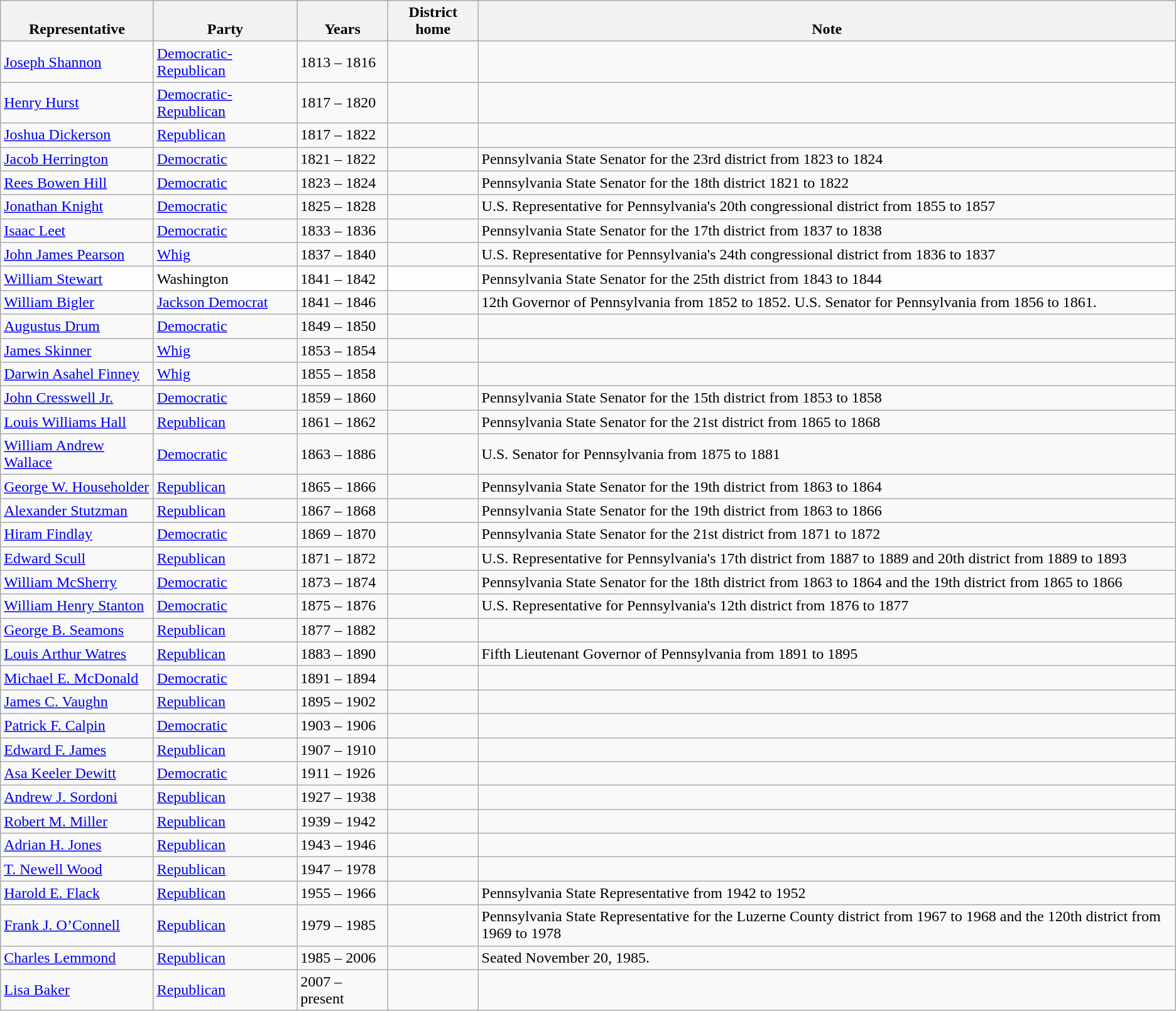<table class=wikitable>
<tr valign=bottom>
<th>Representative</th>
<th>Party</th>
<th>Years</th>
<th>District home</th>
<th>Note</th>
</tr>
<tr>
<td><a href='#'>Joseph Shannon</a></td>
<td><a href='#'>Democratic-Republican</a></td>
<td>1813 – 1816</td>
<td></td>
<td></td>
</tr>
<tr>
<td><a href='#'>Henry Hurst</a></td>
<td><a href='#'>Democratic-Republican</a></td>
<td>1817 – 1820</td>
<td></td>
<td></td>
</tr>
<tr>
<td><a href='#'>Joshua Dickerson</a></td>
<td><a href='#'>Republican</a></td>
<td>1817 – 1822</td>
<td></td>
<td></td>
</tr>
<tr>
<td><a href='#'>Jacob Herrington</a></td>
<td><a href='#'>Democratic</a></td>
<td>1821 – 1822</td>
<td></td>
<td>Pennsylvania State Senator for the 23rd district from 1823 to 1824</td>
</tr>
<tr>
<td><a href='#'>Rees Bowen Hill</a></td>
<td><a href='#'>Democratic</a></td>
<td>1823 – 1824</td>
<td></td>
<td>Pennsylvania State Senator for the 18th district 1821 to 1822</td>
</tr>
<tr>
<td><a href='#'>Jonathan Knight</a></td>
<td><a href='#'>Democratic</a></td>
<td>1825 – 1828</td>
<td></td>
<td>U.S. Representative for Pennsylvania's 20th congressional district from 1855 to 1857</td>
</tr>
<tr>
<td><a href='#'>Isaac Leet</a></td>
<td><a href='#'>Democratic</a></td>
<td>1833 – 1836</td>
<td></td>
<td>Pennsylvania State Senator for the 17th district from 1837 to 1838</td>
</tr>
<tr>
<td><a href='#'>John James Pearson</a></td>
<td><a href='#'>Whig</a></td>
<td>1837 – 1840</td>
<td></td>
<td>U.S. Representative for Pennsylvania's 24th congressional district from 1836 to 1837</td>
</tr>
<tr style="background:#fefefe">
<td><a href='#'>William Stewart</a></td>
<td>Washington</td>
<td>1841 – 1842</td>
<td></td>
<td>Pennsylvania State Senator for the 25th district from 1843 to 1844</td>
</tr>
<tr>
<td><a href='#'>William Bigler</a></td>
<td><a href='#'>Jackson Democrat</a></td>
<td>1841 – 1846</td>
<td></td>
<td>12th Governor of Pennsylvania from 1852 to 1852.  U.S. Senator for Pennsylvania from 1856 to 1861.</td>
</tr>
<tr>
<td><a href='#'>Augustus Drum</a></td>
<td><a href='#'>Democratic</a></td>
<td>1849 – 1850</td>
<td></td>
<td></td>
</tr>
<tr>
<td><a href='#'>James Skinner</a></td>
<td><a href='#'>Whig</a></td>
<td>1853 – 1854</td>
<td></td>
<td></td>
</tr>
<tr>
<td><a href='#'>Darwin Asahel Finney</a></td>
<td><a href='#'>Whig</a></td>
<td>1855 – 1858</td>
<td></td>
<td></td>
</tr>
<tr>
<td><a href='#'>John Cresswell Jr.</a></td>
<td><a href='#'>Democratic</a></td>
<td>1859 – 1860</td>
<td></td>
<td>Pennsylvania State Senator for the 15th district from 1853 to 1858</td>
</tr>
<tr>
<td><a href='#'>Louis Williams Hall</a></td>
<td><a href='#'>Republican</a></td>
<td>1861 – 1862</td>
<td></td>
<td>Pennsylvania State Senator for the 21st district from 1865 to 1868</td>
</tr>
<tr>
<td><a href='#'>William Andrew Wallace</a></td>
<td><a href='#'>Democratic</a></td>
<td>1863 – 1886</td>
<td></td>
<td>U.S. Senator for Pennsylvania from 1875 to 1881</td>
</tr>
<tr>
<td><a href='#'>George W. Householder</a></td>
<td><a href='#'>Republican</a></td>
<td>1865 – 1866</td>
<td></td>
<td>Pennsylvania State Senator for the 19th district from 1863 to 1864</td>
</tr>
<tr>
<td><a href='#'>Alexander Stutzman</a></td>
<td><a href='#'>Republican</a></td>
<td>1867 – 1868</td>
<td></td>
<td>Pennsylvania State Senator for the 19th district from 1863 to 1866</td>
</tr>
<tr>
<td><a href='#'>Hiram Findlay</a></td>
<td><a href='#'>Democratic</a></td>
<td>1869 – 1870</td>
<td></td>
<td>Pennsylvania State Senator for the 21st district from 1871 to 1872</td>
</tr>
<tr>
<td><a href='#'>Edward Scull</a></td>
<td><a href='#'>Republican</a></td>
<td>1871 – 1872</td>
<td></td>
<td>U.S. Representative for Pennsylvania's 17th district from 1887 to 1889 and 20th district from 1889 to 1893</td>
</tr>
<tr>
<td><a href='#'>William McSherry</a></td>
<td><a href='#'>Democratic</a></td>
<td>1873 – 1874</td>
<td></td>
<td>Pennsylvania State Senator for the 18th district from 1863 to 1864 and the 19th district from 1865 to 1866</td>
</tr>
<tr>
<td><a href='#'>William Henry Stanton</a></td>
<td><a href='#'>Democratic</a></td>
<td>1875 – 1876</td>
<td></td>
<td>U.S. Representative for Pennsylvania's 12th district from 1876 to 1877</td>
</tr>
<tr>
<td><a href='#'>George B. Seamons</a></td>
<td><a href='#'>Republican</a></td>
<td>1877 – 1882</td>
<td></td>
<td></td>
</tr>
<tr>
<td><a href='#'>Louis Arthur Watres</a></td>
<td><a href='#'>Republican</a></td>
<td>1883 – 1890</td>
<td></td>
<td>Fifth Lieutenant Governor of Pennsylvania from 1891 to 1895</td>
</tr>
<tr>
<td><a href='#'>Michael E. McDonald</a></td>
<td><a href='#'>Democratic</a></td>
<td>1891 – 1894</td>
<td></td>
<td></td>
</tr>
<tr>
<td><a href='#'>James C. Vaughn</a></td>
<td><a href='#'>Republican</a></td>
<td>1895 – 1902</td>
<td></td>
<td></td>
</tr>
<tr>
<td><a href='#'>Patrick F. Calpin</a></td>
<td><a href='#'>Democratic</a></td>
<td>1903 – 1906</td>
<td></td>
<td></td>
</tr>
<tr>
<td><a href='#'>Edward F. James</a></td>
<td><a href='#'>Republican</a></td>
<td>1907 – 1910</td>
<td></td>
<td></td>
</tr>
<tr>
<td><a href='#'>Asa Keeler Dewitt</a></td>
<td><a href='#'>Democratic</a></td>
<td>1911 – 1926</td>
<td></td>
<td></td>
</tr>
<tr>
<td><a href='#'>Andrew J. Sordoni</a></td>
<td><a href='#'>Republican</a></td>
<td>1927 – 1938</td>
<td></td>
<td></td>
</tr>
<tr>
<td><a href='#'>Robert M. Miller</a></td>
<td><a href='#'>Republican</a></td>
<td>1939 – 1942</td>
<td></td>
<td></td>
</tr>
<tr>
<td><a href='#'>Adrian H. Jones</a></td>
<td><a href='#'>Republican</a></td>
<td>1943 – 1946</td>
<td></td>
<td></td>
</tr>
<tr>
<td><a href='#'>T. Newell Wood</a></td>
<td><a href='#'>Republican</a></td>
<td>1947 – 1978</td>
<td></td>
<td></td>
</tr>
<tr>
<td><a href='#'>Harold E. Flack</a></td>
<td><a href='#'>Republican</a></td>
<td>1955 – 1966</td>
<td></td>
<td>Pennsylvania State Representative from 1942 to 1952</td>
</tr>
<tr>
<td><a href='#'>Frank J. O’Connell</a></td>
<td><a href='#'>Republican</a></td>
<td>1979 – 1985</td>
<td></td>
<td>Pennsylvania State Representative for the Luzerne County district from 1967 to 1968 and the 120th district from 1969 to 1978</td>
</tr>
<tr>
<td><a href='#'>Charles Lemmond</a></td>
<td><a href='#'>Republican</a></td>
<td>1985 – 2006</td>
<td></td>
<td>Seated November 20, 1985.</td>
</tr>
<tr>
<td><a href='#'>Lisa Baker</a></td>
<td><a href='#'>Republican</a></td>
<td>2007 – present</td>
<td></td>
<td></td>
</tr>
</table>
